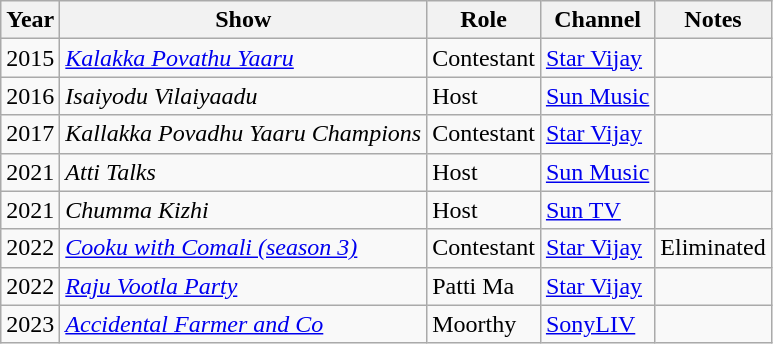<table class="wikitable sortable" style="font-size: 100%;">
<tr>
<th>Year</th>
<th>Show</th>
<th class="unsortable">Role</th>
<th class="unsortable">Channel</th>
<th class="unsortable">Notes</th>
</tr>
<tr>
<td rowspan="1">2015</td>
<td><em><a href='#'>Kalakka Povathu Yaaru</a></em></td>
<td>Contestant</td>
<td><a href='#'>Star Vijay</a></td>
<td></td>
</tr>
<tr>
<td rowspan="1">2016</td>
<td><em>Isaiyodu Vilaiyaadu</em></td>
<td>Host</td>
<td><a href='#'>Sun Music</a></td>
<td></td>
</tr>
<tr>
<td rowspan="1">2017</td>
<td><em>Kallakka Povadhu Yaaru Champions</em></td>
<td>Contestant</td>
<td><a href='#'>Star Vijay</a></td>
<td></td>
</tr>
<tr>
<td rowspan="1">2021</td>
<td><em> Atti Talks</em></td>
<td>Host</td>
<td><a href='#'>Sun Music</a></td>
<td></td>
</tr>
<tr>
<td rowspan="1">2021</td>
<td><em>Chumma Kizhi</em></td>
<td>Host</td>
<td><a href='#'>Sun TV</a></td>
<td></td>
</tr>
<tr>
<td rowspan="1">2022</td>
<td><em><a href='#'>Cooku with Comali (season 3)</a></em></td>
<td>Contestant</td>
<td><a href='#'>Star Vijay</a></td>
<td>Eliminated</td>
</tr>
<tr>
<td rowspan="1">2022</td>
<td><em><a href='#'>Raju Vootla Party</a></em></td>
<td>Patti Ma</td>
<td><a href='#'>Star Vijay</a></td>
<td></td>
</tr>
<tr>
<td>2023</td>
<td><em><a href='#'>Accidental Farmer and Co</a></em></td>
<td>Moorthy</td>
<td><a href='#'>SonyLIV</a></td>
<td></td>
</tr>
</table>
